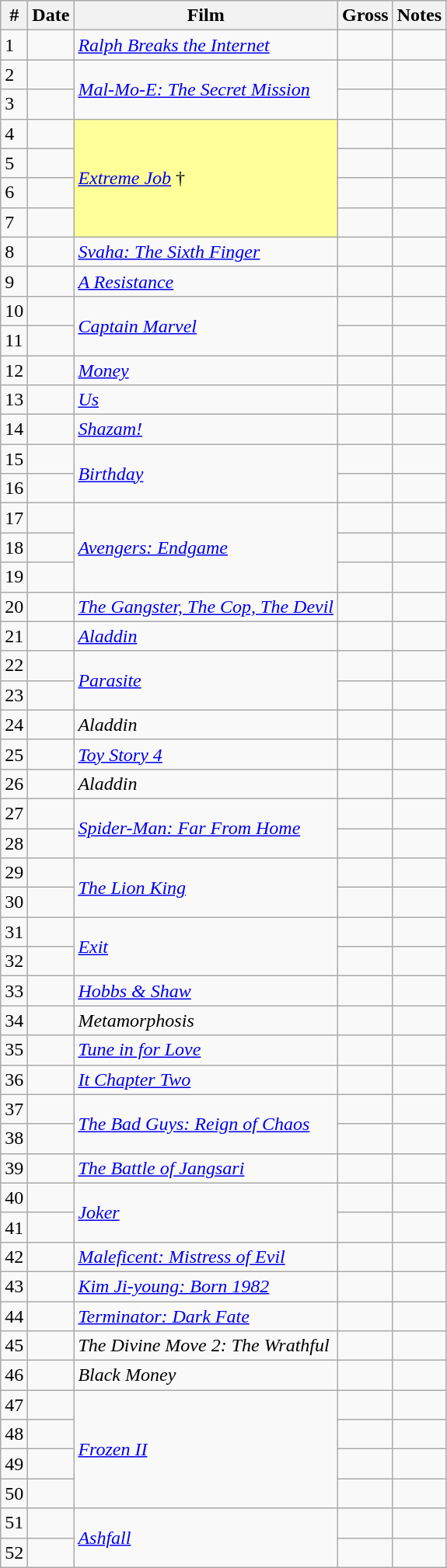<table class="wikitable sortable">
<tr>
<th>#</th>
<th>Date</th>
<th>Film</th>
<th>Gross</th>
<th>Notes</th>
</tr>
<tr>
<td>1</td>
<td></td>
<td><em><a href='#'>Ralph Breaks the Internet</a></em></td>
<td></td>
<td></td>
</tr>
<tr>
<td>2</td>
<td></td>
<td rowspan="2"><em><a href='#'>Mal-Mo-E: The Secret Mission</a></em></td>
<td></td>
<td></td>
</tr>
<tr>
<td>3</td>
<td></td>
<td></td>
<td></td>
</tr>
<tr>
<td>4</td>
<td></td>
<td rowspan="4" style="background-color:#FFFF99"><em><a href='#'>Extreme Job</a></em> †</td>
<td></td>
<td></td>
</tr>
<tr>
<td>5</td>
<td></td>
<td></td>
<td></td>
</tr>
<tr>
<td>6</td>
<td></td>
<td></td>
<td></td>
</tr>
<tr>
<td>7</td>
<td></td>
<td></td>
<td></td>
</tr>
<tr>
<td>8</td>
<td></td>
<td><em><a href='#'>Svaha: The Sixth Finger</a></em></td>
<td></td>
<td></td>
</tr>
<tr>
<td>9</td>
<td></td>
<td><em><a href='#'>A Resistance</a></em></td>
<td></td>
<td></td>
</tr>
<tr>
<td>10</td>
<td></td>
<td rowspan="2"><em><a href='#'>Captain Marvel</a></em></td>
<td></td>
<td></td>
</tr>
<tr>
<td>11</td>
<td></td>
<td></td>
<td></td>
</tr>
<tr>
<td>12</td>
<td></td>
<td><em><a href='#'>Money</a></em></td>
<td></td>
<td></td>
</tr>
<tr>
<td>13</td>
<td></td>
<td><em><a href='#'>Us</a></em></td>
<td></td>
<td></td>
</tr>
<tr>
<td>14</td>
<td></td>
<td><em><a href='#'>Shazam!</a></em></td>
<td></td>
<td></td>
</tr>
<tr>
<td>15</td>
<td></td>
<td rowspan="2"><em><a href='#'>Birthday</a></em></td>
<td></td>
<td></td>
</tr>
<tr>
<td>16</td>
<td></td>
<td></td>
<td></td>
</tr>
<tr>
<td>17</td>
<td></td>
<td rowspan="3"><em><a href='#'>Avengers: Endgame</a></em></td>
<td></td>
<td></td>
</tr>
<tr>
<td>18</td>
<td></td>
<td></td>
<td></td>
</tr>
<tr>
<td>19</td>
<td></td>
<td></td>
<td></td>
</tr>
<tr>
<td>20</td>
<td></td>
<td><em><a href='#'>The Gangster, The Cop, The Devil</a></em></td>
<td></td>
<td></td>
</tr>
<tr>
<td>21</td>
<td></td>
<td><em><a href='#'>Aladdin</a></em></td>
<td></td>
<td></td>
</tr>
<tr>
<td>22</td>
<td></td>
<td rowspan="2"><em><a href='#'>Parasite</a></em></td>
<td></td>
<td></td>
</tr>
<tr>
<td>23</td>
<td></td>
<td></td>
<td></td>
</tr>
<tr>
<td>24</td>
<td></td>
<td><em>Aladdin</em></td>
<td></td>
<td></td>
</tr>
<tr>
<td>25</td>
<td></td>
<td><em><a href='#'>Toy Story 4</a></em></td>
<td></td>
<td></td>
</tr>
<tr>
<td>26</td>
<td></td>
<td><em>Aladdin</em></td>
<td></td>
<td></td>
</tr>
<tr>
<td>27</td>
<td></td>
<td rowspan="2"><em><a href='#'>Spider-Man: Far From Home</a></em></td>
<td></td>
<td></td>
</tr>
<tr>
<td>28</td>
<td></td>
<td></td>
<td></td>
</tr>
<tr>
<td>29</td>
<td></td>
<td rowspan="2"><em><a href='#'>The Lion King</a></em></td>
<td></td>
<td></td>
</tr>
<tr>
<td>30</td>
<td></td>
<td></td>
<td></td>
</tr>
<tr>
<td>31</td>
<td></td>
<td rowspan="2"><em><a href='#'>Exit</a></em></td>
<td></td>
<td></td>
</tr>
<tr>
<td>32</td>
<td></td>
<td></td>
<td></td>
</tr>
<tr>
<td>33</td>
<td></td>
<td><em><a href='#'>Hobbs & Shaw</a></em></td>
<td></td>
<td></td>
</tr>
<tr>
<td>34</td>
<td></td>
<td><em>Metamorphosis</em></td>
<td></td>
<td></td>
</tr>
<tr>
<td>35</td>
<td></td>
<td><em><a href='#'>Tune in for Love</a></em></td>
<td></td>
<td></td>
</tr>
<tr>
<td>36</td>
<td></td>
<td><em><a href='#'>It Chapter Two</a></em></td>
<td></td>
<td></td>
</tr>
<tr>
<td>37</td>
<td></td>
<td rowspan="2"><em><a href='#'>The Bad Guys: Reign of Chaos</a></em></td>
<td></td>
<td></td>
</tr>
<tr>
<td>38</td>
<td></td>
<td></td>
<td></td>
</tr>
<tr>
<td>39</td>
<td></td>
<td><em><a href='#'>The Battle of Jangsari</a></em></td>
<td></td>
<td></td>
</tr>
<tr>
<td>40</td>
<td></td>
<td rowspan="2"><em><a href='#'>Joker</a></em></td>
<td></td>
<td></td>
</tr>
<tr>
<td>41</td>
<td></td>
<td></td>
<td></td>
</tr>
<tr>
<td>42</td>
<td></td>
<td><em><a href='#'>Maleficent: Mistress of Evil</a></em></td>
<td></td>
<td></td>
</tr>
<tr>
<td>43</td>
<td></td>
<td><em><a href='#'>Kim Ji-young: Born 1982</a></em></td>
<td></td>
<td></td>
</tr>
<tr>
<td>44</td>
<td></td>
<td><em><a href='#'>Terminator: Dark Fate</a></em></td>
<td></td>
<td></td>
</tr>
<tr>
<td>45</td>
<td></td>
<td><em>The Divine Move 2: The Wrathful</em></td>
<td></td>
<td></td>
</tr>
<tr>
<td>46</td>
<td></td>
<td><em>Black Money</em></td>
<td></td>
<td></td>
</tr>
<tr>
<td>47</td>
<td></td>
<td rowspan="4"><em><a href='#'>Frozen II</a></em></td>
<td></td>
<td></td>
</tr>
<tr>
<td>48</td>
<td></td>
<td></td>
<td></td>
</tr>
<tr>
<td>49</td>
<td></td>
<td></td>
<td></td>
</tr>
<tr>
<td>50</td>
<td></td>
<td></td>
<td></td>
</tr>
<tr>
<td>51</td>
<td></td>
<td rowspan="2"><em><a href='#'>Ashfall</a></em></td>
<td></td>
<td></td>
</tr>
<tr>
<td>52</td>
<td></td>
<td></td>
<td></td>
</tr>
</table>
